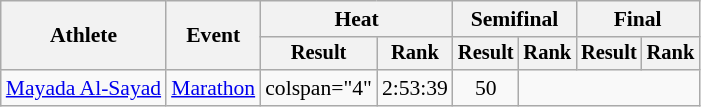<table class="wikitable" style="font-size:90%">
<tr>
<th rowspan="2">Athlete</th>
<th rowspan="2">Event</th>
<th colspan="2">Heat</th>
<th colspan="2">Semifinal</th>
<th colspan="2">Final</th>
</tr>
<tr style="font-size:95%">
<th>Result</th>
<th>Rank</th>
<th>Result</th>
<th>Rank</th>
<th>Result</th>
<th>Rank</th>
</tr>
<tr style=text-align:center>
<td style=text-align:left><a href='#'>Mayada Al-Sayad</a></td>
<td style=text-align:left><a href='#'>Marathon</a></td>
<td>colspan="4" </td>
<td>2:53:39</td>
<td>50</td>
</tr>
</table>
